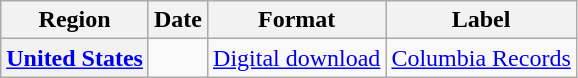<table class="wikitable plainrowheaders" style="text-align:center">
<tr>
<th>Region</th>
<th>Date</th>
<th>Format</th>
<th>Label</th>
</tr>
<tr>
<th scope="row"><a href='#'>United States</a></th>
<td></td>
<td><a href='#'>Digital download</a></td>
<td><a href='#'>Columbia Records</a></td>
</tr>
</table>
